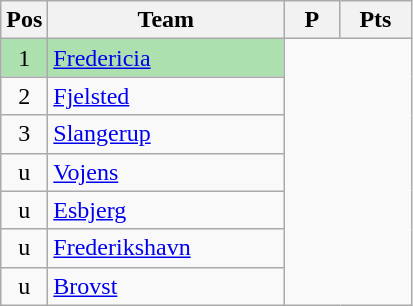<table class="wikitable" style="font-size: 100%">
<tr>
<th width=20>Pos</th>
<th width=150>Team</th>
<th width=30>P</th>
<th width=40>Pts</th>
</tr>
<tr align=center style="background:#ACE1AF;">
<td>1</td>
<td align="left"><a href='#'>Fredericia</a></td>
</tr>
<tr align=center>
<td>2</td>
<td align="left"><a href='#'>Fjelsted</a></td>
</tr>
<tr align=center>
<td>3</td>
<td align="left"><a href='#'>Slangerup</a></td>
</tr>
<tr align=center>
<td>u</td>
<td align="left"><a href='#'>Vojens</a></td>
</tr>
<tr align=center>
<td>u</td>
<td align="left"><a href='#'>Esbjerg</a></td>
</tr>
<tr align=center>
<td>u</td>
<td align="left"><a href='#'>Frederikshavn</a></td>
</tr>
<tr align=center>
<td>u</td>
<td align="left"><a href='#'>Brovst</a></td>
</tr>
</table>
